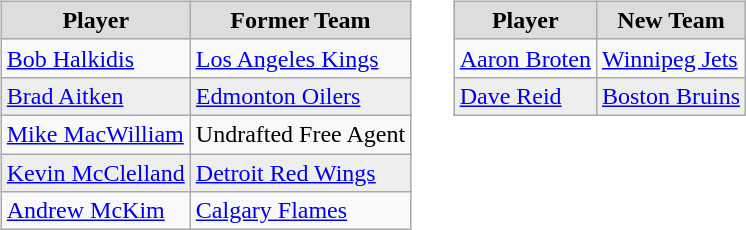<table cellspacing="10">
<tr>
<td valign="top"><br><table class="wikitable">
<tr style="text-align:center; background:#ddd;">
<td><strong>Player</strong></td>
<td><strong>Former Team</strong></td>
</tr>
<tr>
<td><a href='#'>Bob Halkidis</a></td>
<td><a href='#'>Los Angeles Kings</a></td>
</tr>
<tr style="background:#eee;">
<td><a href='#'>Brad Aitken</a></td>
<td><a href='#'>Edmonton Oilers</a></td>
</tr>
<tr>
<td><a href='#'>Mike MacWilliam</a></td>
<td>Undrafted Free Agent</td>
</tr>
<tr style="background:#eee;">
<td><a href='#'>Kevin McClelland</a></td>
<td><a href='#'>Detroit Red Wings</a></td>
</tr>
<tr>
<td><a href='#'>Andrew McKim</a></td>
<td><a href='#'>Calgary Flames</a></td>
</tr>
</table>
</td>
<td valign="top"><br><table class="wikitable">
<tr style="text-align:center; background:#ddd;">
<td><strong>Player</strong></td>
<td><strong>New Team</strong></td>
</tr>
<tr>
<td><a href='#'>Aaron Broten</a></td>
<td><a href='#'>Winnipeg Jets</a></td>
</tr>
<tr style="background:#eee;">
<td><a href='#'>Dave Reid</a></td>
<td><a href='#'>Boston Bruins</a></td>
</tr>
</table>
</td>
</tr>
</table>
